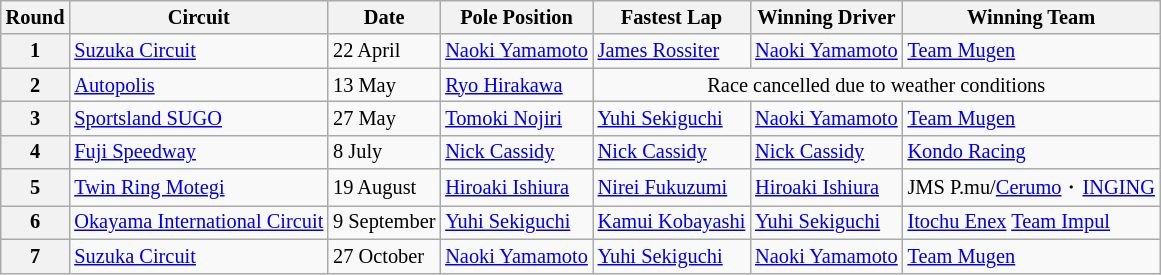<table class="wikitable" style="font-size:85%">
<tr>
<th colspan=2>Round</th>
<th>Circuit</th>
<th>Date</th>
<th>Pole Position</th>
<th>Fastest Lap</th>
<th>Winning Driver</th>
<th>Winning Team</th>
</tr>
<tr>
<th colspan=2>1</th>
<td><a href='#'>Suzuka Circuit</a></td>
<td>22 April</td>
<td> <a href='#'>Naoki Yamamoto</a></td>
<td> <a href='#'>James Rossiter</a></td>
<td> <a href='#'>Naoki Yamamoto</a></td>
<td><a href='#'>Team Mugen</a></td>
</tr>
<tr>
<th colspan=2>2</th>
<td><a href='#'>Autopolis</a></td>
<td>13 May</td>
<td> <a href='#'>Ryo Hirakawa</a></td>
<td colspan=3 align=center>Race cancelled due to weather conditions</td>
</tr>
<tr>
<th colspan=2>3</th>
<td><a href='#'>Sportsland SUGO</a></td>
<td>27 May</td>
<td> <a href='#'>Tomoki Nojiri</a></td>
<td> <a href='#'>Yuhi Sekiguchi</a></td>
<td> <a href='#'>Naoki Yamamoto</a></td>
<td><a href='#'>Team Mugen</a></td>
</tr>
<tr>
<th colspan=2>4</th>
<td><a href='#'>Fuji Speedway</a></td>
<td>8 July</td>
<td> <a href='#'>Nick Cassidy</a></td>
<td> <a href='#'>Nick Cassidy</a></td>
<td> <a href='#'>Nick Cassidy</a></td>
<td><a href='#'>Kondo Racing</a></td>
</tr>
<tr>
<th colspan=2>5</th>
<td><a href='#'>Twin Ring Motegi</a></td>
<td>19 August</td>
<td> <a href='#'>Hiroaki Ishiura</a></td>
<td> <a href='#'>Nirei Fukuzumi</a></td>
<td> <a href='#'>Hiroaki Ishiura</a></td>
<td>JMS P.mu/<a href='#'>Cerumo</a>・<a href='#'>INGING</a></td>
</tr>
<tr>
<th colspan=2>6</th>
<td><a href='#'>Okayama International Circuit</a></td>
<td>9 September</td>
<td> <a href='#'>Yuhi Sekiguchi</a></td>
<td> <a href='#'>Kamui Kobayashi</a></td>
<td> <a href='#'>Yuhi Sekiguchi</a></td>
<td><a href='#'>Itochu Enex</a> <a href='#'>Team Impul</a></td>
</tr>
<tr>
<th colspan=2>7</th>
<td><a href='#'>Suzuka Circuit</a></td>
<td>27 October</td>
<td> <a href='#'>Naoki Yamamoto</a></td>
<td> <a href='#'>Yuhi Sekiguchi</a></td>
<td> <a href='#'>Naoki Yamamoto</a></td>
<td><a href='#'>Team Mugen</a></td>
</tr>
</table>
